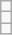<table class="wikitable">
<tr>
<td></td>
</tr>
<tr>
<td></td>
</tr>
<tr>
<td></td>
</tr>
</table>
